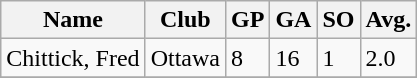<table class="wikitable">
<tr>
<th>Name</th>
<th>Club</th>
<th>GP</th>
<th>GA</th>
<th>SO</th>
<th>Avg.</th>
</tr>
<tr>
<td>Chittick, Fred</td>
<td>Ottawa</td>
<td>8</td>
<td>16</td>
<td>1</td>
<td>2.0</td>
</tr>
<tr>
</tr>
</table>
